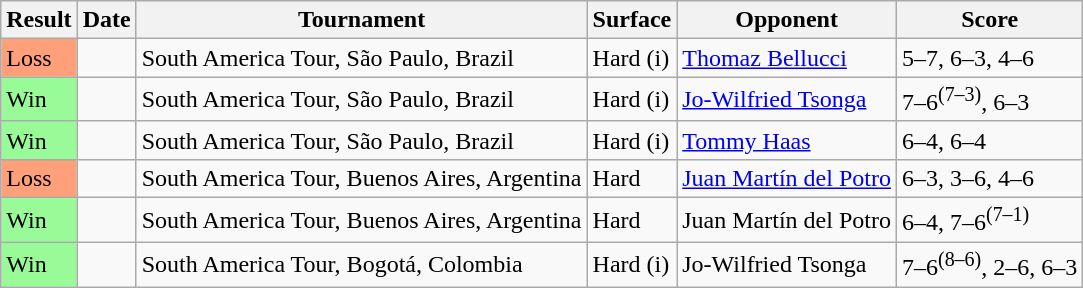<table class="sortable wikitable">
<tr>
<th>Result</th>
<th>Date</th>
<th>Tournament</th>
<th>Surface</th>
<th>Opponent</th>
<th class="unsortable">Score</th>
</tr>
<tr>
<td style="background:#ffa07a;">Loss</td>
<td></td>
<td>South America Tour, São Paulo, Brazil</td>
<td>Hard (i)</td>
<td> <a href='#'>Thomaz Bellucci</a></td>
<td>5–7, 6–3, 4–6</td>
</tr>
<tr>
<td style="background:#98fb98;">Win</td>
<td></td>
<td>South America Tour, São Paulo, Brazil</td>
<td>Hard (i)</td>
<td> <a href='#'>Jo-Wilfried Tsonga</a></td>
<td>7–6<sup>(7–3)</sup>, 6–3</td>
</tr>
<tr>
<td style="background:#98fb98;">Win</td>
<td></td>
<td>South America Tour, São Paulo, Brazil</td>
<td>Hard (i)</td>
<td> <a href='#'>Tommy Haas</a></td>
<td>6–4, 6–4</td>
</tr>
<tr>
<td style="background:#ffa07a;">Loss</td>
<td></td>
<td>South America Tour, Buenos Aires, Argentina</td>
<td>Hard</td>
<td> <a href='#'>Juan Martín del Potro</a></td>
<td>6–3, 3–6, 4–6</td>
</tr>
<tr>
<td style="background:#98fb98;">Win</td>
<td></td>
<td>South America Tour, Buenos Aires, Argentina</td>
<td>Hard</td>
<td> Juan Martín del Potro</td>
<td>6–4, 7–6<sup>(7–1)</sup></td>
</tr>
<tr>
<td style="background:#98fb98;">Win</td>
<td></td>
<td>South America Tour, Bogotá, Colombia</td>
<td>Hard (i)</td>
<td> Jo-Wilfried Tsonga</td>
<td>7–6<sup>(8–6)</sup>, 2–6, 6–3</td>
</tr>
</table>
